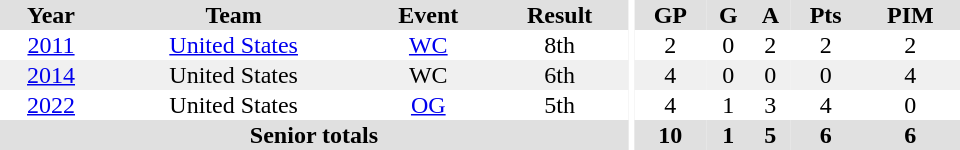<table border="0" cellpadding="1" cellspacing="0" ID="Table3" style="text-align:center; width:40em">
<tr ALIGN="center" bgcolor="#e0e0e0">
<th>Year</th>
<th>Team</th>
<th>Event</th>
<th>Result</th>
<th rowspan="99" bgcolor="#ffffff"></th>
<th>GP</th>
<th>G</th>
<th>A</th>
<th>Pts</th>
<th>PIM</th>
</tr>
<tr>
<td><a href='#'>2011</a></td>
<td><a href='#'>United States</a></td>
<td><a href='#'>WC</a></td>
<td>8th</td>
<td>2</td>
<td>0</td>
<td>2</td>
<td>2</td>
<td>2</td>
</tr>
<tr bgcolor="#f0f0f0">
<td><a href='#'>2014</a></td>
<td>United States</td>
<td>WC</td>
<td>6th</td>
<td>4</td>
<td>0</td>
<td>0</td>
<td>0</td>
<td>4</td>
</tr>
<tr>
<td><a href='#'>2022</a></td>
<td>United States</td>
<td><a href='#'>OG</a></td>
<td>5th</td>
<td>4</td>
<td>1</td>
<td>3</td>
<td>4</td>
<td>0</td>
</tr>
<tr bgcolor="#e0e0e0">
<th colspan=4>Senior totals</th>
<th>10</th>
<th>1</th>
<th>5</th>
<th>6</th>
<th>6</th>
</tr>
</table>
